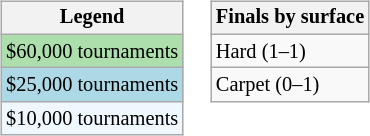<table>
<tr valign=top>
<td><br><table class="wikitable" style="font-size:85%">
<tr>
<th>Legend</th>
</tr>
<tr style="background:#addfad;">
<td>$60,000 tournaments</td>
</tr>
<tr style="background:lightblue;">
<td>$25,000 tournaments</td>
</tr>
<tr style="background:#f0f8ff;">
<td>$10,000 tournaments</td>
</tr>
</table>
</td>
<td><br><table class=wikitable style="font-size:85%">
<tr>
<th>Finals by surface</th>
</tr>
<tr>
<td>Hard (1–1)</td>
</tr>
<tr>
<td>Carpet (0–1)</td>
</tr>
</table>
</td>
</tr>
</table>
